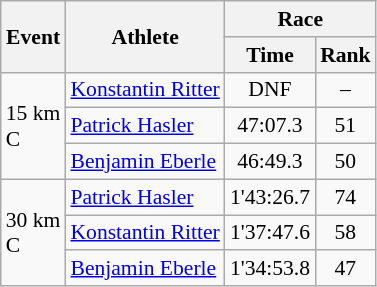<table class="wikitable" border="1" style="font-size:90%">
<tr>
<th rowspan=2>Event</th>
<th rowspan=2>Athlete</th>
<th colspan=2>Race</th>
</tr>
<tr>
<th>Time</th>
<th>Rank</th>
</tr>
<tr>
<td rowspan=3>15 km <br> C</td>
<td><a href='#'>Konstantin Ritter</a></td>
<td align=center>DNF</td>
<td align=center>–</td>
</tr>
<tr>
<td><a href='#'>Patrick Hasler</a></td>
<td align=center>47:07.3</td>
<td align=center>51</td>
</tr>
<tr>
<td><a href='#'>Benjamin Eberle</a></td>
<td align=center>46:49.3</td>
<td align=center>50</td>
</tr>
<tr>
<td rowspan=3>30 km <br> C</td>
<td><a href='#'>Patrick Hasler</a></td>
<td align=center>1'43:26.7</td>
<td align=center>74</td>
</tr>
<tr>
<td><a href='#'>Konstantin Ritter</a></td>
<td align=center>1'37:47.6</td>
<td align=center>58</td>
</tr>
<tr>
<td><a href='#'>Benjamin Eberle</a></td>
<td align=center>1'34:53.8</td>
<td align=center>47</td>
</tr>
</table>
